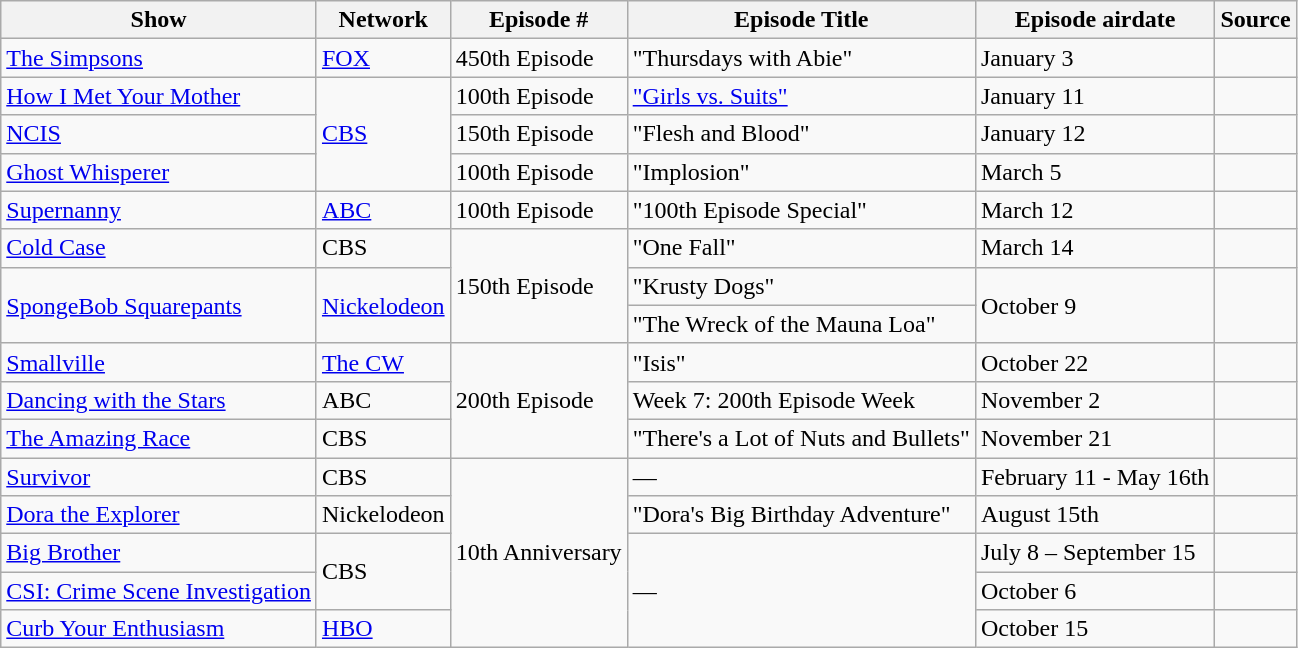<table class="wikitable">
<tr>
<th>Show</th>
<th>Network</th>
<th>Episode #</th>
<th>Episode Title</th>
<th>Episode airdate</th>
<th>Source</th>
</tr>
<tr>
<td><a href='#'>The Simpsons</a></td>
<td><a href='#'>FOX</a></td>
<td>450th Episode</td>
<td>"Thursdays with Abie"</td>
<td>January 3</td>
<td></td>
</tr>
<tr>
<td><a href='#'>How I Met Your Mother</a></td>
<td rowspan="3"><a href='#'>CBS</a></td>
<td>100th Episode</td>
<td><a href='#'>"Girls vs. Suits"</a></td>
<td>January 11</td>
<td></td>
</tr>
<tr>
<td><a href='#'>NCIS</a></td>
<td>150th Episode</td>
<td>"Flesh and Blood"</td>
<td>January 12</td>
<td></td>
</tr>
<tr>
<td><a href='#'>Ghost Whisperer</a></td>
<td>100th Episode</td>
<td>"Implosion"</td>
<td>March 5</td>
<td></td>
</tr>
<tr>
<td><a href='#'>Supernanny</a></td>
<td><a href='#'>ABC</a></td>
<td>100th Episode</td>
<td>"100th Episode Special"</td>
<td>March 12</td>
<td></td>
</tr>
<tr>
<td><a href='#'>Cold Case</a></td>
<td>CBS</td>
<td rowspan="3">150th Episode</td>
<td>"One Fall"</td>
<td>March 14</td>
<td></td>
</tr>
<tr>
<td rowspan="2"><a href='#'>SpongeBob Squarepants</a></td>
<td rowspan="2"><a href='#'>Nickelodeon</a></td>
<td>"Krusty Dogs"</td>
<td rowspan="2">October 9</td>
<td rowspan="2"></td>
</tr>
<tr>
<td>"The Wreck of the Mauna Loa"</td>
</tr>
<tr>
<td><a href='#'>Smallville</a></td>
<td><a href='#'>The CW</a></td>
<td rowspan="3">200th Episode</td>
<td>"Isis"</td>
<td>October 22</td>
<td></td>
</tr>
<tr>
<td><a href='#'>Dancing with the Stars</a></td>
<td>ABC</td>
<td>Week 7: 200th Episode Week</td>
<td>November 2</td>
<td></td>
</tr>
<tr>
<td><a href='#'>The Amazing Race</a></td>
<td>CBS</td>
<td>"There's a Lot of Nuts and Bullets"</td>
<td>November 21</td>
<td></td>
</tr>
<tr>
<td><a href='#'>Survivor</a></td>
<td>CBS</td>
<td rowspan="5">10th Anniversary</td>
<td>—</td>
<td>February 11 - May 16th</td>
<td></td>
</tr>
<tr>
<td><a href='#'>Dora the Explorer</a></td>
<td>Nickelodeon</td>
<td>"Dora's Big Birthday Adventure"</td>
<td>August 15th</td>
<td></td>
</tr>
<tr>
<td><a href='#'>Big Brother</a></td>
<td rowspan="2">CBS</td>
<td rowspan="3">—</td>
<td>July 8 – September 15</td>
<td></td>
</tr>
<tr>
<td><a href='#'>CSI: Crime Scene Investigation</a></td>
<td>October 6</td>
<td></td>
</tr>
<tr>
<td><a href='#'>Curb Your Enthusiasm</a></td>
<td><a href='#'>HBO</a></td>
<td>October 15</td>
<td></td>
</tr>
</table>
